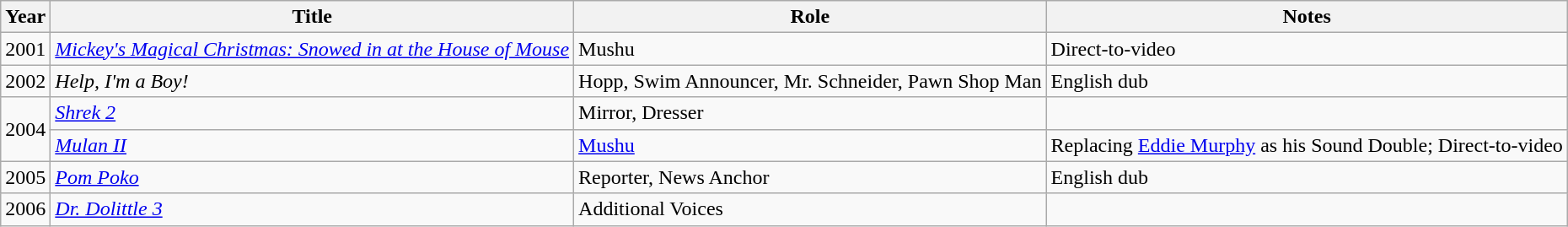<table class = "wikitable sortable">
<tr>
<th>Year</th>
<th>Title</th>
<th>Role</th>
<th class="unsortable">Notes</th>
</tr>
<tr>
<td>2001</td>
<td><em><a href='#'>Mickey's Magical Christmas: Snowed in at the House of Mouse</a></em></td>
<td>Mushu</td>
<td>Direct-to-video</td>
</tr>
<tr>
<td>2002</td>
<td><em>Help, I'm a Boy!</em></td>
<td>Hopp, Swim Announcer, Mr. Schneider, Pawn Shop Man</td>
<td>English dub</td>
</tr>
<tr>
<td rowspan="2">2004</td>
<td><em><a href='#'>Shrek 2</a></em></td>
<td>Mirror, Dresser</td>
<td></td>
</tr>
<tr>
<td><em><a href='#'>Mulan II</a></em></td>
<td><a href='#'>Mushu</a></td>
<td>Replacing <a href='#'>Eddie Murphy</a> as his Sound Double; Direct-to-video</td>
</tr>
<tr>
<td>2005</td>
<td><em><a href='#'>Pom Poko</a></em></td>
<td>Reporter, News Anchor</td>
<td>English dub</td>
</tr>
<tr>
<td>2006</td>
<td><em><a href='#'>Dr. Dolittle 3</a></em></td>
<td>Additional Voices</td>
<td></td>
</tr>
</table>
